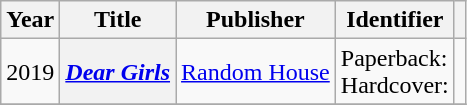<table class= "wikitable plainrowheaders sortable">
<tr>
<th scope="col">Year</th>
<th scope="col">Title</th>
<th scope="col">Publisher</th>
<th scope="col">Identifier</th>
<th scope="col" class="unsortable"></th>
</tr>
<tr>
<td>2019</td>
<th scope="row"><em><a href='#'>Dear Girls</a></em></th>
<td><a href='#'>Random House</a></td>
<td>Paperback: <br>Hardcover: </td>
<td style="text-align:center;"></td>
</tr>
<tr>
</tr>
</table>
